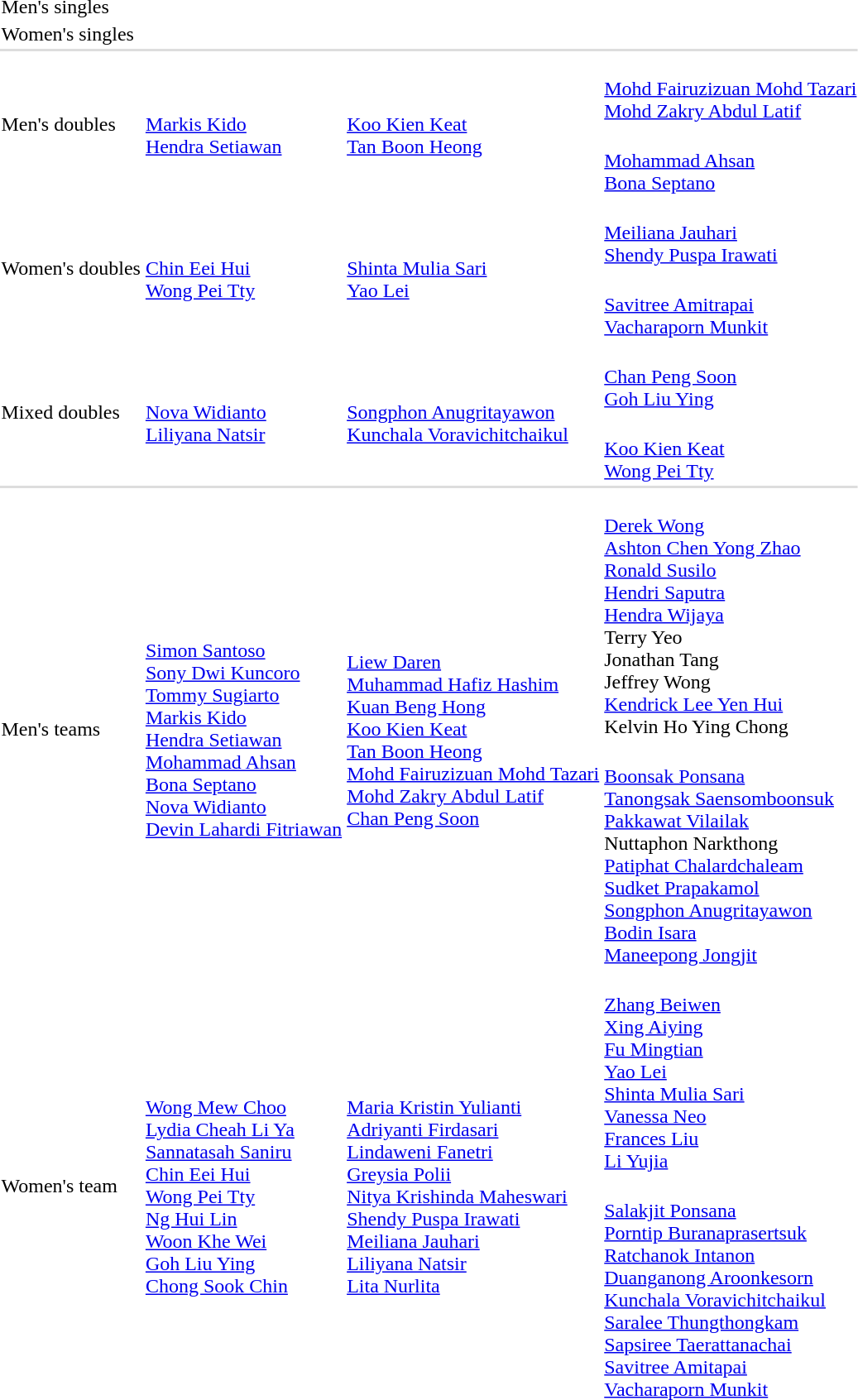<table>
<tr>
<td rowspan=2>Men's singles</td>
<td rowspan=2></td>
<td rowspan=2></td>
<td></td>
</tr>
<tr>
<td></td>
</tr>
<tr>
<td rowspan=2>Women's singles</td>
<td rowspan=2></td>
<td rowspan=2></td>
<td></td>
</tr>
<tr>
<td></td>
</tr>
<tr bgcolor=#dddddd>
<td colspan=4></td>
</tr>
<tr>
<td rowspan=2>Men's doubles</td>
<td rowspan=2><br> <a href='#'>Markis Kido</a><br><a href='#'>Hendra Setiawan</a></td>
<td rowspan=2><br> <a href='#'>Koo Kien Keat</a><br> <a href='#'>Tan Boon Heong</a></td>
<td><br> <a href='#'>Mohd Fairuzizuan Mohd Tazari</a><br><a href='#'>Mohd Zakry Abdul Latif</a></td>
</tr>
<tr>
<td><br> <a href='#'>Mohammad Ahsan</a><br> <a href='#'>Bona Septano</a></td>
</tr>
<tr>
<td rowspan=2>Women's doubles</td>
<td rowspan=2><br> <a href='#'>Chin Eei Hui</a><br><a href='#'>Wong Pei Tty</a></td>
<td rowspan=2><br> <a href='#'>Shinta Mulia Sari</a><br> <a href='#'>Yao Lei</a></td>
<td><br> <a href='#'>Meiliana Jauhari</a><br> <a href='#'>Shendy Puspa Irawati</a></td>
</tr>
<tr>
<td><br> <a href='#'>Savitree Amitrapai</a><br> <a href='#'>Vacharaporn Munkit</a></td>
</tr>
<tr>
<td rowspan=2>Mixed doubles</td>
<td rowspan=2><br> <a href='#'>Nova Widianto</a><br> <a href='#'>Liliyana Natsir</a></td>
<td rowspan=2><br> <a href='#'>Songphon Anugritayawon</a><br><a href='#'>Kunchala Voravichitchaikul</a></td>
<td><br> <a href='#'>Chan Peng Soon</a><br><a href='#'>Goh Liu Ying</a></td>
</tr>
<tr>
<td><br> <a href='#'>Koo Kien Keat</a><br> <a href='#'>Wong Pei Tty</a></td>
</tr>
<tr bgcolor=#dddddd>
<td colspan=4></td>
</tr>
<tr>
<td rowspan=2>Men's teams</td>
<td rowspan=2><br><a href='#'>Simon Santoso</a><br><a href='#'>Sony Dwi Kuncoro</a><br><a href='#'>Tommy Sugiarto</a><br><a href='#'>Markis Kido</a><br><a href='#'>Hendra Setiawan</a><br><a href='#'>Mohammad Ahsan</a><br><a href='#'>Bona Septano</a><br><a href='#'>Nova Widianto</a><br><a href='#'>Devin Lahardi Fitriawan</a></td>
<td rowspan=2><br><a href='#'>Liew Daren</a><br><a href='#'>Muhammad Hafiz Hashim</a><br><a href='#'>Kuan Beng Hong</a><br><a href='#'>Koo Kien Keat</a><br><a href='#'>Tan Boon Heong</a><br><a href='#'>Mohd Fairuzizuan Mohd Tazari</a><br><a href='#'>Mohd Zakry Abdul Latif</a><br><a href='#'>Chan Peng Soon</a></td>
<td><br><a href='#'>Derek Wong</a><br><a href='#'>Ashton Chen Yong Zhao</a><br><a href='#'>Ronald Susilo</a><br><a href='#'>Hendri Saputra</a><br><a href='#'>Hendra Wijaya</a><br>Terry Yeo<br>Jonathan Tang<br>Jeffrey Wong<br><a href='#'>Kendrick Lee Yen Hui</a><br>Kelvin Ho Ying Chong</td>
</tr>
<tr>
<td><br><a href='#'>Boonsak Ponsana</a><br><a href='#'>Tanongsak Saensomboonsuk</a><br><a href='#'>Pakkawat Vilailak</a><br>Nuttaphon Narkthong<br><a href='#'>Patiphat Chalardchaleam</a><br><a href='#'>Sudket Prapakamol</a><br><a href='#'>Songphon Anugritayawon</a><br><a href='#'>Bodin Isara</a><br><a href='#'>Maneepong Jongjit</a></td>
</tr>
<tr>
<td rowspan=2>Women's team</td>
<td rowspan=2><br><a href='#'>Wong Mew Choo</a><br><a href='#'>Lydia Cheah Li Ya</a><br><a href='#'>Sannatasah Saniru</a><br><a href='#'>Chin Eei Hui</a><br><a href='#'>Wong Pei Tty</a><br><a href='#'>Ng Hui Lin</a><br><a href='#'>Woon Khe Wei</a><br><a href='#'>Goh Liu Ying</a><br><a href='#'>Chong Sook Chin</a></td>
<td rowspan=2><br><a href='#'>Maria Kristin Yulianti</a><br><a href='#'>Adriyanti Firdasari</a><br><a href='#'>Lindaweni Fanetri</a><br><a href='#'>Greysia Polii</a><br><a href='#'>Nitya Krishinda Maheswari</a><br><a href='#'>Shendy Puspa Irawati</a><br><a href='#'>Meiliana Jauhari</a><br><a href='#'>Liliyana Natsir</a><br><a href='#'>Lita Nurlita</a></td>
<td><br><a href='#'>Zhang Beiwen</a><br><a href='#'>Xing Aiying</a><br><a href='#'>Fu Mingtian</a><br><a href='#'>Yao Lei</a><br><a href='#'>Shinta Mulia Sari</a><br><a href='#'>Vanessa Neo</a><br><a href='#'>Frances Liu</a><br><a href='#'>Li Yujia</a></td>
</tr>
<tr>
<td><br><a href='#'>Salakjit Ponsana</a><br><a href='#'>Porntip Buranaprasertsuk</a><br><a href='#'>Ratchanok Intanon</a><br><a href='#'>Duanganong Aroonkesorn</a><br><a href='#'>Kunchala Voravichitchaikul</a><br><a href='#'>Saralee Thungthongkam</a><br><a href='#'>Sapsiree Taerattanachai</a><br><a href='#'>Savitree Amitapai</a><br><a href='#'>Vacharaporn Munkit</a></td>
</tr>
</table>
